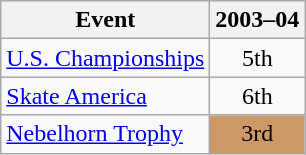<table class="wikitable" style="text-align:center">
<tr>
<th>Event</th>
<th>2003–04</th>
</tr>
<tr>
<td align=left><a href='#'>U.S. Championships</a></td>
<td>5th</td>
</tr>
<tr>
<td align=left><a href='#'>Skate America</a></td>
<td>6th</td>
</tr>
<tr>
<td align=left><a href='#'>Nebelhorn Trophy</a></td>
<td bgcolor=cc9966>3rd</td>
</tr>
</table>
